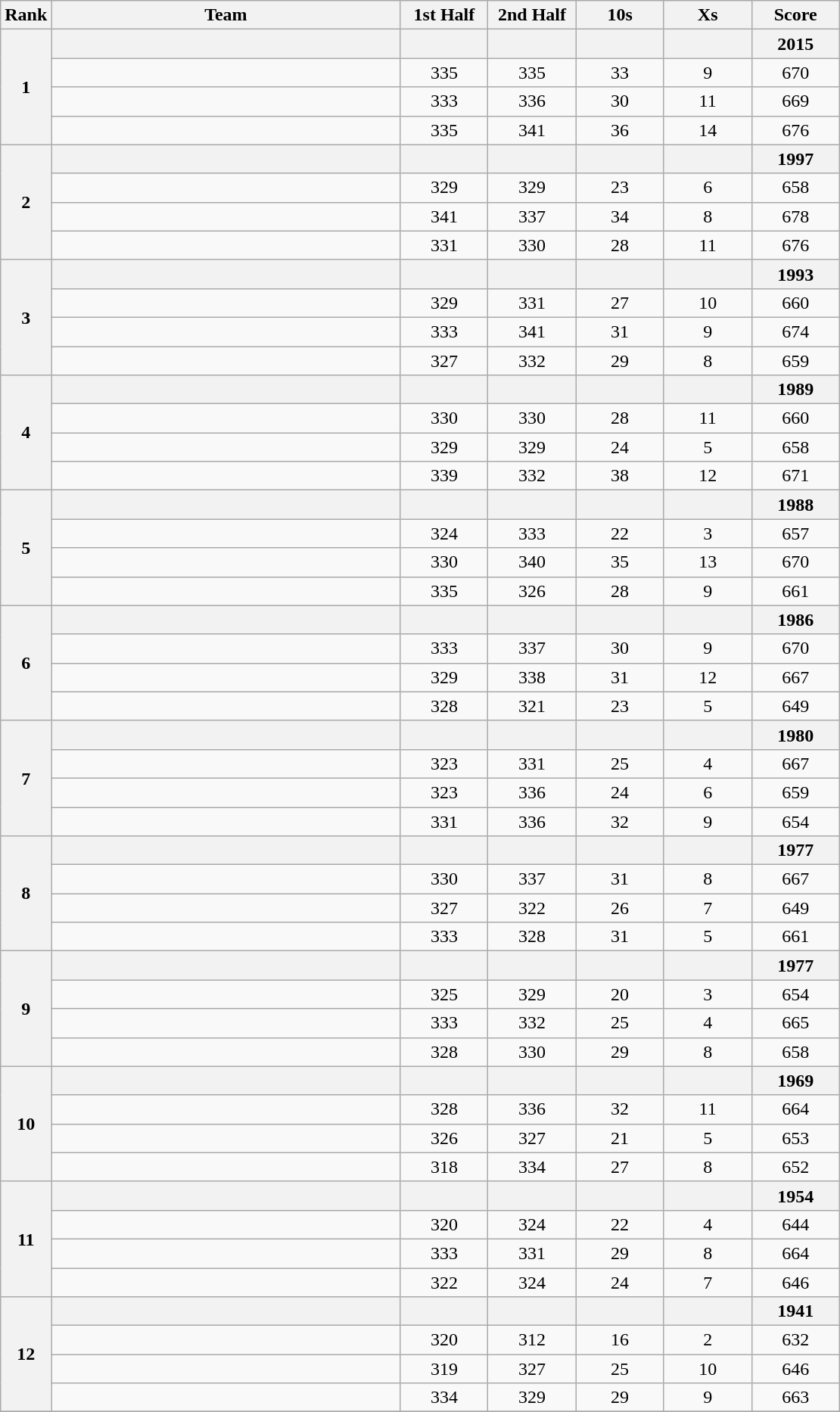<table class="wikitable" style="text-align:center;">
<tr>
<th width=25>Rank</th>
<th width=300>Team</th>
<th width=70>1st Half</th>
<th width=70>2nd Half</th>
<th width=70>10s</th>
<th width=70>Xs</th>
<th width=70>Score</th>
</tr>
<tr>
<th rowspan=4><strong>1</strong></th>
<th></th>
<th></th>
<th></th>
<th></th>
<th></th>
<th><strong>2015</strong></th>
</tr>
<tr>
<td align="left"></td>
<td>335</td>
<td>335</td>
<td>33</td>
<td>9</td>
<td>670</td>
</tr>
<tr>
<td align="left"></td>
<td>333</td>
<td>336</td>
<td>30</td>
<td>11</td>
<td>669</td>
</tr>
<tr>
<td align="left"></td>
<td>335</td>
<td>341</td>
<td>36</td>
<td>14</td>
<td>676</td>
</tr>
<tr>
<th rowspan=4><strong>2</strong></th>
<th></th>
<th></th>
<th></th>
<th></th>
<th></th>
<th><strong>1997</strong></th>
</tr>
<tr>
<td align="left"></td>
<td>329</td>
<td>329</td>
<td>23</td>
<td>6</td>
<td>658</td>
</tr>
<tr>
<td align="left"></td>
<td>341</td>
<td>337</td>
<td>34</td>
<td>8</td>
<td>678</td>
</tr>
<tr>
<td align="left"></td>
<td>331</td>
<td>330</td>
<td>28</td>
<td>11</td>
<td>676</td>
</tr>
<tr>
<th rowspan=4><strong>3</strong></th>
<th></th>
<th></th>
<th></th>
<th></th>
<th></th>
<th><strong>1993</strong></th>
</tr>
<tr>
<td align="left"></td>
<td>329</td>
<td>331</td>
<td>27</td>
<td>10</td>
<td>660</td>
</tr>
<tr>
<td align="left"></td>
<td>333</td>
<td>341</td>
<td>31</td>
<td>9</td>
<td>674</td>
</tr>
<tr>
<td align="left"></td>
<td>327</td>
<td>332</td>
<td>29</td>
<td>8</td>
<td>659</td>
</tr>
<tr>
<th rowspan=4><strong>4</strong></th>
<th></th>
<th></th>
<th></th>
<th></th>
<th></th>
<th><strong>1989</strong></th>
</tr>
<tr>
<td align="left"></td>
<td>330</td>
<td>330</td>
<td>28</td>
<td>11</td>
<td>660</td>
</tr>
<tr>
<td align="left"></td>
<td>329</td>
<td>329</td>
<td>24</td>
<td>5</td>
<td>658</td>
</tr>
<tr>
<td align="left"></td>
<td>339</td>
<td>332</td>
<td>38</td>
<td>12</td>
<td>671</td>
</tr>
<tr>
<th rowspan=4><strong>5</strong></th>
<th></th>
<th></th>
<th></th>
<th></th>
<th></th>
<th><strong>1988</strong></th>
</tr>
<tr>
<td align="left"></td>
<td>324</td>
<td>333</td>
<td>22</td>
<td>3</td>
<td>657</td>
</tr>
<tr>
<td align="left"></td>
<td>330</td>
<td>340</td>
<td>35</td>
<td>13</td>
<td>670</td>
</tr>
<tr>
<td align="left"></td>
<td>335</td>
<td>326</td>
<td>28</td>
<td>9</td>
<td>661</td>
</tr>
<tr>
<th rowspan=4><strong>6</strong></th>
<th></th>
<th></th>
<th></th>
<th></th>
<th></th>
<th><strong>1986</strong></th>
</tr>
<tr>
<td align="left"></td>
<td>333</td>
<td>337</td>
<td>30</td>
<td>9</td>
<td>670</td>
</tr>
<tr>
<td align="left"></td>
<td>329</td>
<td>338</td>
<td>31</td>
<td>12</td>
<td>667</td>
</tr>
<tr>
<td align="left"></td>
<td>328</td>
<td>321</td>
<td>23</td>
<td>5</td>
<td>649</td>
</tr>
<tr>
<th rowspan=4><strong>7</strong></th>
<th></th>
<th></th>
<th></th>
<th></th>
<th></th>
<th><strong>1980</strong></th>
</tr>
<tr>
<td align="left"></td>
<td>323</td>
<td>331</td>
<td>25</td>
<td>4</td>
<td>667</td>
</tr>
<tr>
<td align="left"></td>
<td>323</td>
<td>336</td>
<td>24</td>
<td>6</td>
<td>659</td>
</tr>
<tr>
<td align="left"></td>
<td>331</td>
<td>336</td>
<td>32</td>
<td>9</td>
<td>654</td>
</tr>
<tr>
<th rowspan=4><strong>8</strong></th>
<th></th>
<th></th>
<th></th>
<th></th>
<th></th>
<th><strong>1977</strong></th>
</tr>
<tr>
<td align="left"></td>
<td>330</td>
<td>337</td>
<td>31</td>
<td>8</td>
<td>667</td>
</tr>
<tr>
<td align="left"></td>
<td>327</td>
<td>322</td>
<td>26</td>
<td>7</td>
<td>649</td>
</tr>
<tr>
<td align="left"></td>
<td>333</td>
<td>328</td>
<td>31</td>
<td>5</td>
<td>661</td>
</tr>
<tr>
<th rowspan=4><strong>9</strong></th>
<th></th>
<th></th>
<th></th>
<th></th>
<th></th>
<th><strong>1977</strong></th>
</tr>
<tr>
<td align="left"></td>
<td>325</td>
<td>329</td>
<td>20</td>
<td>3</td>
<td>654</td>
</tr>
<tr>
<td align="left"></td>
<td>333</td>
<td>332</td>
<td>25</td>
<td>4</td>
<td>665</td>
</tr>
<tr>
<td align="left"></td>
<td>328</td>
<td>330</td>
<td>29</td>
<td>8</td>
<td>658</td>
</tr>
<tr>
<th rowspan=4><strong>10</strong></th>
<th></th>
<th></th>
<th></th>
<th></th>
<th></th>
<th><strong>1969</strong></th>
</tr>
<tr>
<td align="left"></td>
<td>328</td>
<td>336</td>
<td>32</td>
<td>11</td>
<td>664</td>
</tr>
<tr>
<td align="left"></td>
<td>326</td>
<td>327</td>
<td>21</td>
<td>5</td>
<td>653</td>
</tr>
<tr>
<td align="left"></td>
<td>318</td>
<td>334</td>
<td>27</td>
<td>8</td>
<td>652</td>
</tr>
<tr>
<th rowspan=4><strong>11</strong></th>
<th></th>
<th></th>
<th></th>
<th></th>
<th></th>
<th><strong>1954</strong></th>
</tr>
<tr>
<td align="left"></td>
<td>320</td>
<td>324</td>
<td>22</td>
<td>4</td>
<td>644</td>
</tr>
<tr>
<td align="left"></td>
<td>333</td>
<td>331</td>
<td>29</td>
<td>8</td>
<td>664</td>
</tr>
<tr>
<td align="left"></td>
<td>322</td>
<td>324</td>
<td>24</td>
<td>7</td>
<td>646</td>
</tr>
<tr>
<th rowspan=4><strong>12</strong></th>
<th></th>
<th></th>
<th></th>
<th></th>
<th></th>
<th><strong>1941</strong></th>
</tr>
<tr>
<td align="left"></td>
<td>320</td>
<td>312</td>
<td>16</td>
<td>2</td>
<td>632</td>
</tr>
<tr>
<td align="left"></td>
<td>319</td>
<td>327</td>
<td>25</td>
<td>10</td>
<td>646</td>
</tr>
<tr>
<td align="left"></td>
<td>334</td>
<td>329</td>
<td>29</td>
<td>9</td>
<td>663</td>
</tr>
<tr>
</tr>
</table>
